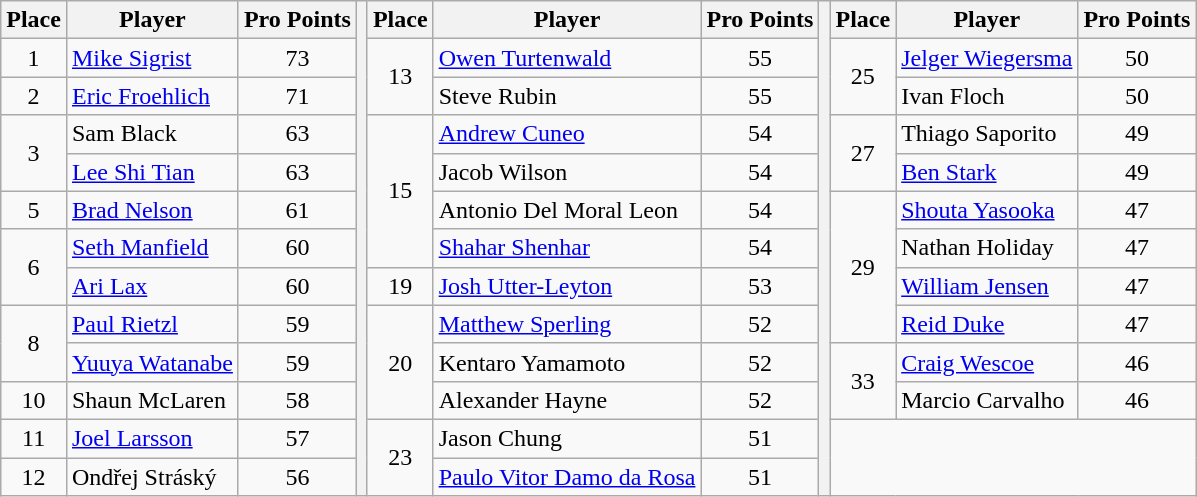<table class="wikitable">
<tr>
<th>Place</th>
<th>Player</th>
<th>Pro Points</th>
<th rowspan=13></th>
<th>Place</th>
<th>Player</th>
<th>Pro Points</th>
<th rowspan=13></th>
<th>Place</th>
<th>Player</th>
<th>Pro Points</th>
</tr>
<tr>
<td align=center>1</td>
<td> <a href='#'>Mike Sigrist</a></td>
<td align=center>73</td>
<td align=center rowspan=2>13</td>
<td> <a href='#'>Owen Turtenwald</a></td>
<td align=center>55</td>
<td align=center rowspan=2>25</td>
<td> <a href='#'>Jelger Wiegersma</a></td>
<td align=center>50</td>
</tr>
<tr>
<td align=center>2</td>
<td> <a href='#'>Eric Froehlich</a></td>
<td align=center>71</td>
<td> Steve Rubin</td>
<td align=center>55</td>
<td> Ivan Floch</td>
<td align=center>50</td>
</tr>
<tr>
<td align=center rowspan=2>3</td>
<td> Sam Black</td>
<td align=center>63</td>
<td align=center rowspan=4>15</td>
<td> <a href='#'>Andrew Cuneo</a></td>
<td align=center>54</td>
<td align=center rowspan=2>27</td>
<td> Thiago Saporito</td>
<td align=center>49</td>
</tr>
<tr>
<td> <a href='#'>Lee Shi Tian</a></td>
<td align=center>63</td>
<td> Jacob Wilson</td>
<td align=center>54</td>
<td> <a href='#'>Ben Stark</a></td>
<td align=center>49</td>
</tr>
<tr>
<td align=center>5</td>
<td> <a href='#'>Brad Nelson</a></td>
<td align=center>61</td>
<td> Antonio Del Moral Leon</td>
<td align=center>54</td>
<td align=center rowspan=4>29</td>
<td> <a href='#'>Shouta Yasooka</a></td>
<td align=center>47</td>
</tr>
<tr>
<td align=center rowspan=2>6</td>
<td> <a href='#'>Seth Manfield</a></td>
<td align=center>60</td>
<td> <a href='#'>Shahar Shenhar</a></td>
<td align=center>54</td>
<td> Nathan Holiday</td>
<td align=center>47</td>
</tr>
<tr>
<td> <a href='#'>Ari Lax</a></td>
<td align=center>60</td>
<td align=center>19</td>
<td> <a href='#'>Josh Utter-Leyton</a></td>
<td align=center>53</td>
<td> <a href='#'>William Jensen</a></td>
<td align=center>47</td>
</tr>
<tr>
<td align=center rowspan=2>8</td>
<td> <a href='#'>Paul Rietzl</a></td>
<td align=center>59</td>
<td align=center rowspan=3>20</td>
<td> <a href='#'>Matthew Sperling</a></td>
<td align=center>52</td>
<td> <a href='#'>Reid Duke</a></td>
<td align=center>47</td>
</tr>
<tr>
<td> <a href='#'>Yuuya Watanabe</a></td>
<td align=center>59</td>
<td> Kentaro Yamamoto</td>
<td align=center>52</td>
<td align=center rowspan=2>33</td>
<td> <a href='#'>Craig Wescoe</a></td>
<td align=center>46</td>
</tr>
<tr>
<td align=center>10</td>
<td> Shaun McLaren</td>
<td align=center>58</td>
<td> Alexander Hayne</td>
<td align=center>52</td>
<td> Marcio Carvalho</td>
<td align=center>46</td>
</tr>
<tr>
<td align=center>11</td>
<td> <a href='#'>Joel Larsson</a></td>
<td align=center>57</td>
<td align=center rowspan=2>23</td>
<td> Jason Chung</td>
<td align=center>51</td>
</tr>
<tr>
<td align=center>12</td>
<td> Ondřej Stráský</td>
<td align=center>56</td>
<td> <a href='#'>Paulo Vitor Damo da Rosa</a></td>
<td align=center>51</td>
</tr>
</table>
